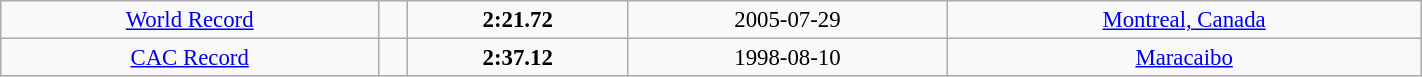<table class="wikitable" style=" text-align:center; font-size:95%;" width="75%">
<tr>
<td><a href='#'>World Record</a></td>
<td></td>
<td><strong>2:21.72</strong></td>
<td>2005-07-29</td>
<td> <a href='#'>Montreal, Canada</a></td>
</tr>
<tr>
<td><a href='#'>CAC Record</a></td>
<td></td>
<td><strong>2:37.12</strong></td>
<td>1998-08-10</td>
<td> <a href='#'>Maracaibo</a></td>
</tr>
</table>
